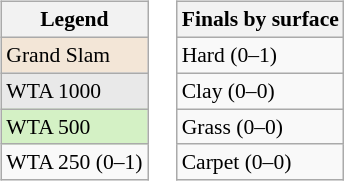<table>
<tr valign=top>
<td><br><table class=wikitable style=font-size:90%>
<tr>
<th>Legend</th>
</tr>
<tr style="background:#f3e6d7;">
<td>Grand Slam</td>
</tr>
<tr style="background:#e9e9e9;">
<td>WTA 1000</td>
</tr>
<tr style="background:#d4f1c5;">
<td>WTA 500</td>
</tr>
<tr>
<td>WTA 250 (0–1)</td>
</tr>
</table>
</td>
<td><br><table class=wikitable style=font-size:90%>
<tr>
<th>Finals by surface</th>
</tr>
<tr>
<td>Hard (0–1)</td>
</tr>
<tr>
<td>Clay (0–0)</td>
</tr>
<tr>
<td>Grass (0–0)</td>
</tr>
<tr>
<td>Carpet (0–0)</td>
</tr>
</table>
</td>
</tr>
</table>
